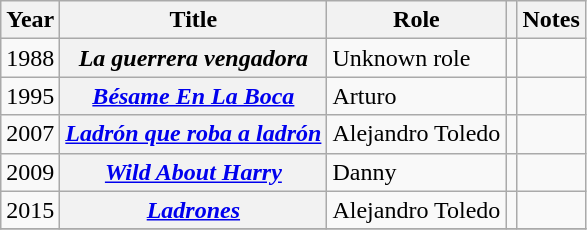<table class="wikitable plainrowheaders">
<tr>
<th scope="col">Year</th>
<th scope="col">Title</th>
<th scope="col">Role</th>
<th class="unsortable"></th>
<th scope="col" class="unsortable">Notes</th>
</tr>
<tr>
<td>1988</td>
<th scope="row"><em>La guerrera vengadora</em></th>
<td>Unknown role</td>
<td></td>
<td></td>
</tr>
<tr u>
<td>1995</td>
<th scope="row"><em><a href='#'>Bésame En La Boca</a></em></th>
<td>Arturo</td>
<td></td>
<td></td>
</tr>
<tr>
<td>2007</td>
<th scope="row"><em><a href='#'>Ladrón que roba a ladrón</a></em></th>
<td>Alejandro Toledo</td>
<td></td>
<td></td>
</tr>
<tr>
<td>2009</td>
<th scope="row"><em><a href='#'>Wild About Harry</a></em></th>
<td>Danny</td>
<td></td>
<td></td>
</tr>
<tr>
<td>2015</td>
<th scope="row"><em><a href='#'>Ladrones</a></em></th>
<td>Alejandro Toledo</td>
<td></td>
<td></td>
</tr>
<tr>
</tr>
</table>
